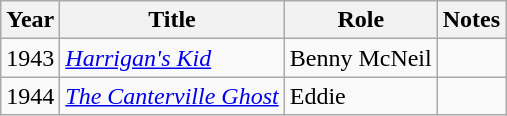<table class="wikitable">
<tr>
<th>Year</th>
<th>Title</th>
<th>Role</th>
<th>Notes</th>
</tr>
<tr>
<td>1943</td>
<td><em><a href='#'>Harrigan's Kid</a></em></td>
<td>Benny McNeil</td>
<td></td>
</tr>
<tr>
<td>1944</td>
<td><em><a href='#'>The Canterville Ghost</a></em></td>
<td>Eddie</td>
<td></td>
</tr>
</table>
